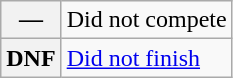<table class="wikitable">
<tr>
<th scope="row">—</th>
<td>Did not compete</td>
</tr>
<tr>
<th scope="row">DNF</th>
<td><a href='#'>Did not finish</a></td>
</tr>
</table>
